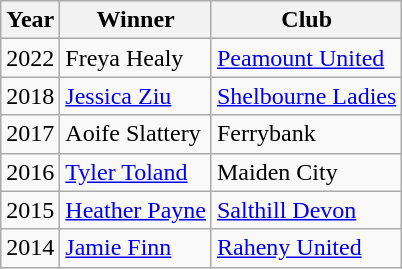<table class="wikitable">
<tr>
<th>Year</th>
<th>Winner</th>
<th>Club</th>
</tr>
<tr>
<td>2022</td>
<td>Freya Healy</td>
<td><a href='#'>Peamount United</a></td>
</tr>
<tr>
<td>2018</td>
<td><a href='#'>Jessica Ziu</a></td>
<td><a href='#'>Shelbourne Ladies</a></td>
</tr>
<tr>
<td>2017</td>
<td>Aoife Slattery</td>
<td>Ferrybank</td>
</tr>
<tr>
<td>2016</td>
<td><a href='#'>Tyler Toland</a></td>
<td>Maiden City</td>
</tr>
<tr>
<td>2015</td>
<td><a href='#'>Heather Payne</a></td>
<td><a href='#'>Salthill Devon</a></td>
</tr>
<tr>
<td>2014</td>
<td><a href='#'>Jamie Finn</a></td>
<td><a href='#'>Raheny United</a></td>
</tr>
</table>
